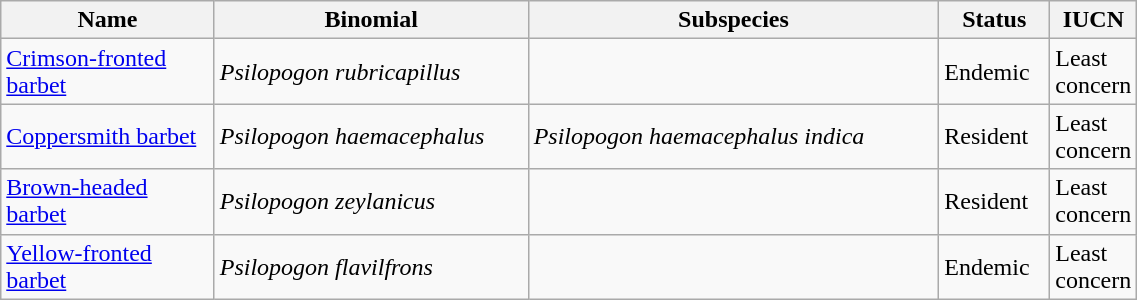<table width=60% class="wikitable">
<tr>
<th width=20%>Name</th>
<th width=30%>Binomial</th>
<th width=40%>Subspecies</th>
<th width=30%>Status</th>
<th width=30%>IUCN</th>
</tr>
<tr>
<td><a href='#'>Crimson-fronted barbet</a><br></td>
<td><em>Psilopogon rubricapillus</em></td>
<td></td>
<td>Endemic</td>
<td>Least concern</td>
</tr>
<tr>
<td><a href='#'>Coppersmith barbet</a><br></td>
<td><em>Psilopogon haemacephalus</em></td>
<td><em>Psilopogon haemacephalus indica</em></td>
<td>Resident</td>
<td>Least concern</td>
</tr>
<tr>
<td><a href='#'>Brown-headed barbet</a><br></td>
<td><em>Psilopogon zeylanicus</em></td>
<td></td>
<td>Resident</td>
<td>Least concern</td>
</tr>
<tr>
<td><a href='#'>Yellow-fronted barbet</a><br></td>
<td><em>Psilopogon flavilfrons</em></td>
<td></td>
<td>Endemic</td>
<td>Least concern</td>
</tr>
</table>
